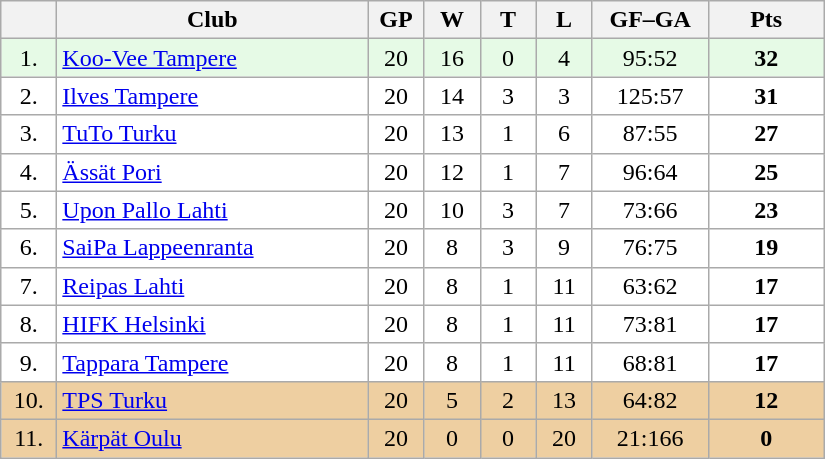<table class="wikitable">
<tr>
<th width="30"></th>
<th width="200">Club</th>
<th width="30">GP</th>
<th width="30">W</th>
<th width="30">T</th>
<th width="30">L</th>
<th width="70">GF–GA</th>
<th width="70">Pts</th>
</tr>
<tr bgcolor="#e6fae6" align="center">
<td>1.</td>
<td align="left"><a href='#'>Koo-Vee Tampere</a></td>
<td>20</td>
<td>16</td>
<td>0</td>
<td>4</td>
<td>95:52</td>
<td><strong>32</strong></td>
</tr>
<tr bgcolor="#FFFFFF" align="center">
<td>2.</td>
<td align="left"><a href='#'>Ilves Tampere</a></td>
<td>20</td>
<td>14</td>
<td>3</td>
<td>3</td>
<td>125:57</td>
<td><strong>31</strong></td>
</tr>
<tr bgcolor="#FFFFFF" align="center">
<td>3.</td>
<td align="left"><a href='#'>TuTo Turku</a></td>
<td>20</td>
<td>13</td>
<td>1</td>
<td>6</td>
<td>87:55</td>
<td><strong>27</strong></td>
</tr>
<tr bgcolor="#FFFFFF" align="center">
<td>4.</td>
<td align="left"><a href='#'>Ässät Pori</a></td>
<td>20</td>
<td>12</td>
<td>1</td>
<td>7</td>
<td>96:64</td>
<td><strong>25</strong></td>
</tr>
<tr bgcolor="#FFFFFF" align="center">
<td>5.</td>
<td align="left"><a href='#'>Upon Pallo Lahti</a></td>
<td>20</td>
<td>10</td>
<td>3</td>
<td>7</td>
<td>73:66</td>
<td><strong>23</strong></td>
</tr>
<tr bgcolor="#FFFFFF" align="center">
<td>6.</td>
<td align="left"><a href='#'>SaiPa Lappeenranta</a></td>
<td>20</td>
<td>8</td>
<td>3</td>
<td>9</td>
<td>76:75</td>
<td><strong>19</strong></td>
</tr>
<tr bgcolor="#FFFFFF" align="center">
<td>7.</td>
<td align="left"><a href='#'>Reipas Lahti</a></td>
<td>20</td>
<td>8</td>
<td>1</td>
<td>11</td>
<td>63:62</td>
<td><strong>17</strong></td>
</tr>
<tr bgcolor="#FFFFFF" align="center">
<td>8.</td>
<td align="left"><a href='#'>HIFK Helsinki</a></td>
<td>20</td>
<td>8</td>
<td>1</td>
<td>11</td>
<td>73:81</td>
<td><strong>17</strong></td>
</tr>
<tr bgcolor="#FFFFFF" align="center">
<td>9.</td>
<td align="left"><a href='#'>Tappara Tampere</a></td>
<td>20</td>
<td>8</td>
<td>1</td>
<td>11</td>
<td>68:81</td>
<td><strong>17</strong></td>
</tr>
<tr bgcolor="#EECFA1" align="center">
<td>10.</td>
<td align="left"><a href='#'>TPS Turku</a></td>
<td>20</td>
<td>5</td>
<td>2</td>
<td>13</td>
<td>64:82</td>
<td><strong>12</strong></td>
</tr>
<tr bgcolor="#EECFA1" align="center">
<td>11.</td>
<td align="left"><a href='#'>Kärpät Oulu</a></td>
<td>20</td>
<td>0</td>
<td>0</td>
<td>20</td>
<td>21:166</td>
<td><strong>0</strong></td>
</tr>
</table>
